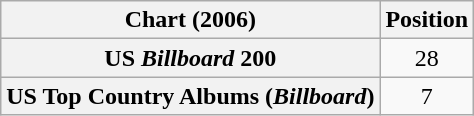<table class="wikitable sortable plainrowheaders" style="text-align:center">
<tr>
<th scope="col">Chart (2006)</th>
<th scope="col">Position</th>
</tr>
<tr>
<th scope="row">US <em>Billboard</em> 200</th>
<td>28</td>
</tr>
<tr>
<th scope="row">US Top Country Albums (<em>Billboard</em>)</th>
<td>7</td>
</tr>
</table>
